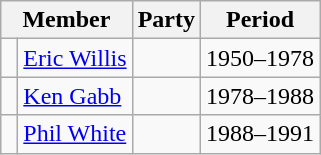<table class="wikitable">
<tr>
<th colspan="2">Member</th>
<th>Party</th>
<th>Period</th>
</tr>
<tr>
<td> </td>
<td><a href='#'>Eric Willis</a></td>
<td></td>
<td>1950–1978</td>
</tr>
<tr>
<td> </td>
<td><a href='#'>Ken Gabb</a></td>
<td></td>
<td>1978–1988</td>
</tr>
<tr>
<td> </td>
<td><a href='#'>Phil White</a></td>
<td></td>
<td>1988–1991</td>
</tr>
</table>
